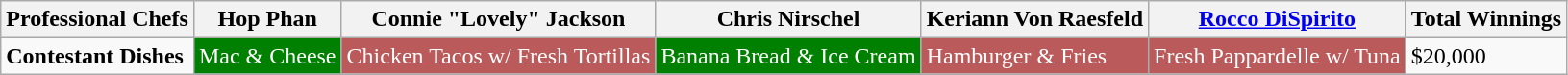<table class="wikitable">
<tr>
<th>Professional Chefs</th>
<th>Hop Phan</th>
<th>Connie "Lovely" Jackson</th>
<th>Chris Nirschel</th>
<th>Keriann Von Raesfeld</th>
<th><a href='#'>Rocco DiSpirito</a></th>
<th>Total Winnings</th>
</tr>
<tr>
<td><strong>Contestant Dishes</strong></td>
<td style="background: green; color: white">Mac & Cheese</td>
<td style="background: #BA5A5A; color: white">Chicken Tacos w/ Fresh Tortillas</td>
<td style="background: green; color: white">Banana Bread & Ice Cream</td>
<td style="background: #BA5A5A; color: white">Hamburger & Fries</td>
<td style="background: #BA5A5A; color: white">Fresh Pappardelle w/ Tuna</td>
<td>$20,000</td>
</tr>
</table>
